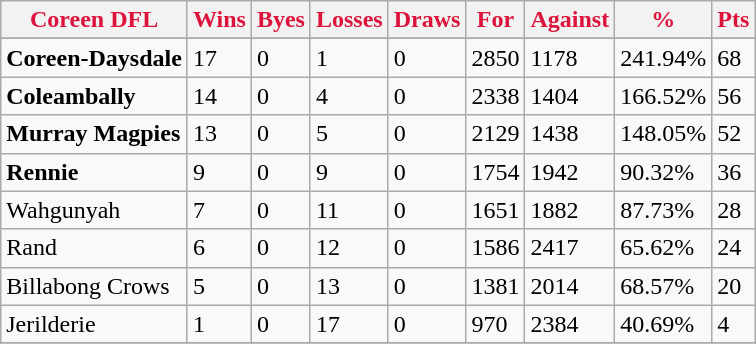<table class="wikitable">
<tr>
<th style="color:crimson">Coreen DFL</th>
<th style="color:crimson">Wins</th>
<th style="color:crimson">Byes</th>
<th style="color:crimson">Losses</th>
<th style="color:crimson">Draws</th>
<th style="color:crimson">For</th>
<th style="color:crimson">Against</th>
<th style="color:crimson">%</th>
<th style="color:crimson">Pts</th>
</tr>
<tr>
</tr>
<tr>
</tr>
<tr>
<td><strong>	Coreen-Daysdale	</strong></td>
<td>17</td>
<td>0</td>
<td>1</td>
<td>0</td>
<td>2850</td>
<td>1178</td>
<td>241.94%</td>
<td>68</td>
</tr>
<tr>
<td><strong>	Coleambally	</strong></td>
<td>14</td>
<td>0</td>
<td>4</td>
<td>0</td>
<td>2338</td>
<td>1404</td>
<td>166.52%</td>
<td>56</td>
</tr>
<tr>
<td><strong>	Murray Magpies	</strong></td>
<td>13</td>
<td>0</td>
<td>5</td>
<td>0</td>
<td>2129</td>
<td>1438</td>
<td>148.05%</td>
<td>52</td>
</tr>
<tr>
<td><strong>	Rennie	</strong></td>
<td>9</td>
<td>0</td>
<td>9</td>
<td>0</td>
<td>1754</td>
<td>1942</td>
<td>90.32%</td>
<td>36</td>
</tr>
<tr>
<td>Wahgunyah</td>
<td>7</td>
<td>0</td>
<td>11</td>
<td>0</td>
<td>1651</td>
<td>1882</td>
<td>87.73%</td>
<td>28</td>
</tr>
<tr>
<td>Rand</td>
<td>6</td>
<td>0</td>
<td>12</td>
<td>0</td>
<td>1586</td>
<td>2417</td>
<td>65.62%</td>
<td>24</td>
</tr>
<tr>
<td>Billabong Crows</td>
<td>5</td>
<td>0</td>
<td>13</td>
<td>0</td>
<td>1381</td>
<td>2014</td>
<td>68.57%</td>
<td>20</td>
</tr>
<tr>
<td>Jerilderie</td>
<td>1</td>
<td>0</td>
<td>17</td>
<td>0</td>
<td>970</td>
<td>2384</td>
<td>40.69%</td>
<td>4</td>
</tr>
<tr>
</tr>
</table>
